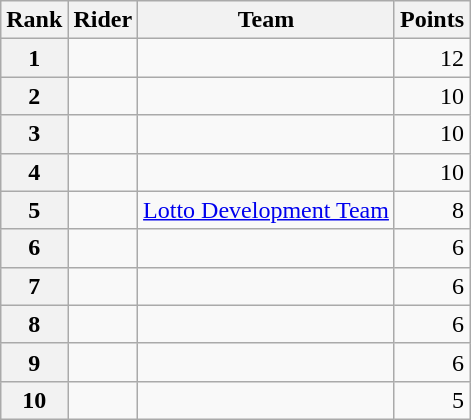<table class="wikitable" margin-bottom:0;">
<tr>
<th scope="col">Rank</th>
<th scope="col">Rider</th>
<th scope="col">Team</th>
<th scope="col">Points</th>
</tr>
<tr>
<th scope="row">1</th>
<td> </td>
<td></td>
<td align="right">12</td>
</tr>
<tr>
<th scope="row">2</th>
<td></td>
<td></td>
<td align="right">10</td>
</tr>
<tr>
<th scope="row">3</th>
<td></td>
<td></td>
<td align="right">10</td>
</tr>
<tr>
<th scope="row">4</th>
<td></td>
<td></td>
<td align="right">10</td>
</tr>
<tr>
<th scope="row">5</th>
<td></td>
<td><a href='#'>Lotto Development Team</a></td>
<td align="right">8</td>
</tr>
<tr>
<th scope="row">6</th>
<td></td>
<td></td>
<td align="right">6</td>
</tr>
<tr>
<th scope="row">7</th>
<td></td>
<td></td>
<td align="right">6</td>
</tr>
<tr>
<th scope="row">8</th>
<td></td>
<td></td>
<td align="right">6</td>
</tr>
<tr>
<th scope="row">9</th>
<td></td>
<td></td>
<td align="right">6</td>
</tr>
<tr>
<th scope="row">10</th>
<td></td>
<td></td>
<td align="right">5</td>
</tr>
</table>
